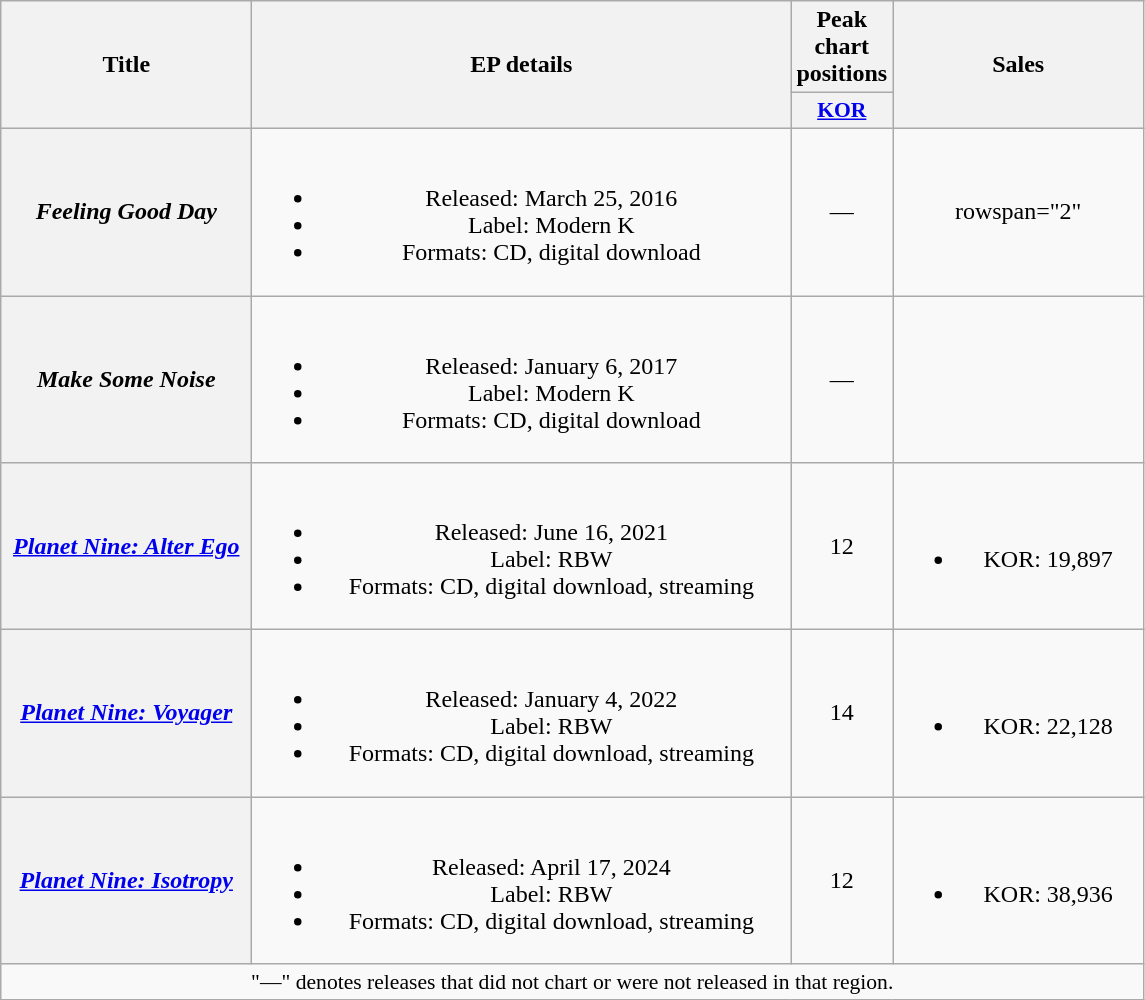<table class="wikitable plainrowheaders" style="text-align:center;">
<tr>
<th rowspan="2" style="width:10em;">Title</th>
<th rowspan="2" style="width:22em;">EP details</th>
<th scope="col" colspan="1">Peak chart positions</th>
<th rowspan="2" style="width:10em;">Sales</th>
</tr>
<tr>
<th scope="col" style="width:3em;font-size:90%;"><a href='#'>KOR</a><br></th>
</tr>
<tr>
<th scope=row><em>Feeling Good Day</em></th>
<td><br><ul><li>Released: March 25, 2016</li><li>Label: Modern K</li><li>Formats: CD, digital download</li></ul></td>
<td>—</td>
<td>rowspan="2" </td>
</tr>
<tr>
<th scope=row><em>Make Some Noise</em></th>
<td><br><ul><li>Released: January 6, 2017</li><li>Label: Modern K</li><li>Formats: CD, digital download</li></ul></td>
<td>—</td>
</tr>
<tr>
<th scope=row><em><a href='#'>Planet Nine: Alter Ego</a></em></th>
<td><br><ul><li>Released: June 16, 2021</li><li>Label: RBW</li><li>Formats: CD, digital download, streaming</li></ul></td>
<td>12</td>
<td><br><ul><li>KOR: 19,897</li></ul></td>
</tr>
<tr>
<th scope=row><em><a href='#'>Planet Nine: Voyager</a></em></th>
<td><br><ul><li>Released: January 4, 2022</li><li>Label: RBW</li><li>Formats: CD, digital download, streaming</li></ul></td>
<td>14</td>
<td><br><ul><li>KOR: 22,128</li></ul></td>
</tr>
<tr>
<th scope=row><em><a href='#'>Planet Nine: Isotropy</a></em></th>
<td><br><ul><li>Released: April 17, 2024</li><li>Label: RBW</li><li>Formats: CD, digital download, streaming</li></ul></td>
<td>12</td>
<td><br><ul><li>KOR: 38,936</li></ul></td>
</tr>
<tr>
<td colspan="4" style="font-size:90%">"—" denotes releases that did not chart or were not released in that region.</td>
</tr>
</table>
